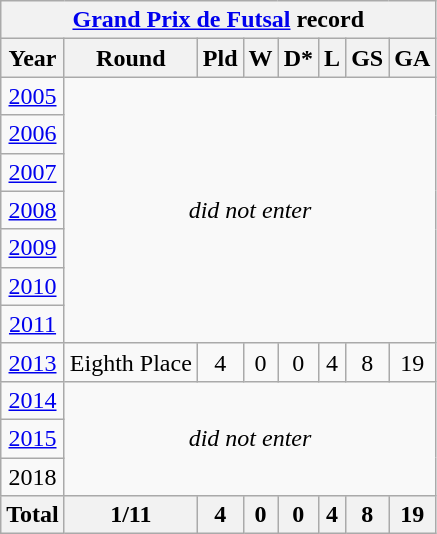<table class="wikitable" style="text-align: center;font-size:100%;">
<tr>
<th colspan=8><a href='#'>Grand Prix de Futsal</a> record</th>
</tr>
<tr>
<th>Year</th>
<th>Round</th>
<th>Pld</th>
<th>W</th>
<th>D*</th>
<th>L</th>
<th>GS</th>
<th>GA</th>
</tr>
<tr>
<td> <a href='#'>2005</a></td>
<td colspan=9 rowspan=7><em>did not enter</em></td>
</tr>
<tr>
<td> <a href='#'>2006</a></td>
</tr>
<tr>
<td> <a href='#'>2007</a></td>
</tr>
<tr>
<td> <a href='#'>2008</a></td>
</tr>
<tr>
<td> <a href='#'>2009</a></td>
</tr>
<tr>
<td> <a href='#'>2010</a></td>
</tr>
<tr>
<td> <a href='#'>2011</a></td>
</tr>
<tr>
<td> <a href='#'>2013</a></td>
<td>Eighth Place</td>
<td>4</td>
<td>0</td>
<td>0</td>
<td>4</td>
<td>8</td>
<td>19</td>
</tr>
<tr>
<td> <a href='#'>2014</a></td>
<td colspan=9 rowspan=3><em>did not enter</em></td>
</tr>
<tr>
<td> <a href='#'>2015</a></td>
</tr>
<tr>
<td> 2018</td>
</tr>
<tr>
<th><strong>Total</strong></th>
<th>1/11</th>
<th>4</th>
<th>0</th>
<th>0</th>
<th>4</th>
<th>8</th>
<th>19</th>
</tr>
</table>
